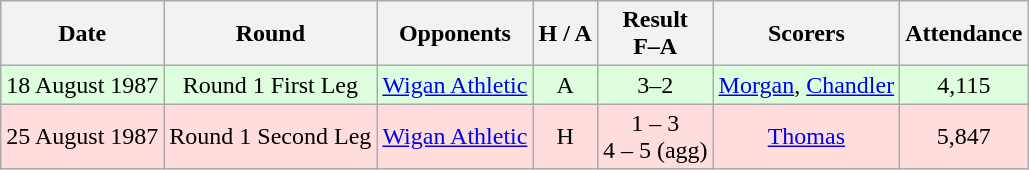<table class="wikitable" style="text-align:center">
<tr>
<th>Date</th>
<th>Round</th>
<th>Opponents</th>
<th>H / A</th>
<th>Result<br>F–A</th>
<th>Scorers</th>
<th>Attendance</th>
</tr>
<tr bgcolor="#ddffdd">
<td>18 August 1987</td>
<td>Round 1 First Leg</td>
<td><a href='#'>Wigan Athletic</a></td>
<td>A</td>
<td>3–2</td>
<td><a href='#'>Morgan</a>, <a href='#'>Chandler</a></td>
<td>4,115</td>
</tr>
<tr bgcolor="#ffdddd">
<td>25 August 1987</td>
<td>Round 1 Second Leg</td>
<td><a href='#'>Wigan Athletic</a></td>
<td>H</td>
<td>1 – 3<br>4 – 5 (agg)</td>
<td><a href='#'>Thomas</a></td>
<td>5,847</td>
</tr>
</table>
